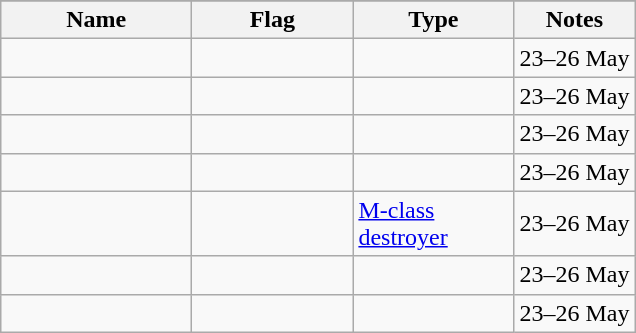<table class="wikitable sortable">
<tr>
</tr>
<tr>
<th scope="col" width="120px">Name</th>
<th scope="col" width="100px">Flag</th>
<th scope="col" width="100px">Type</th>
<th>Notes</th>
</tr>
<tr>
<td align="left"></td>
<td align="left"></td>
<td align="left"></td>
<td align="left">23–26 May</td>
</tr>
<tr>
<td align="left"></td>
<td align="left"></td>
<td align="left"></td>
<td align="left">23–26 May</td>
</tr>
<tr>
<td align="left"></td>
<td align="left"></td>
<td align="left"></td>
<td align="left">23–26 May</td>
</tr>
<tr>
<td align="left"></td>
<td align="left"></td>
<td align="left"></td>
<td align="left">23–26 May</td>
</tr>
<tr>
<td align="left"></td>
<td align="left"></td>
<td align="left"><a href='#'>M-class destroyer</a></td>
<td align="left">23–26 May</td>
</tr>
<tr>
<td align="left"></td>
<td align="left"></td>
<td align="left"></td>
<td align="left">23–26 May</td>
</tr>
<tr>
<td align="left"></td>
<td align="left"></td>
<td align="left"></td>
<td align="left">23–26 May</td>
</tr>
</table>
